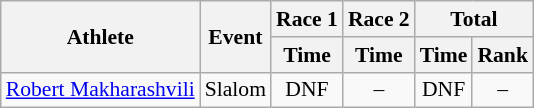<table class="wikitable" style="font-size:90%">
<tr>
<th rowspan="2">Athlete</th>
<th rowspan="2">Event</th>
<th>Race 1</th>
<th>Race 2</th>
<th colspan="2">Total</th>
</tr>
<tr>
<th>Time</th>
<th>Time</th>
<th>Time</th>
<th>Rank</th>
</tr>
<tr>
<td><a href='#'>Robert Makharashvili</a></td>
<td>Slalom</td>
<td align="center">DNF</td>
<td align="center">–</td>
<td align="center">DNF</td>
<td align="center">–</td>
</tr>
</table>
